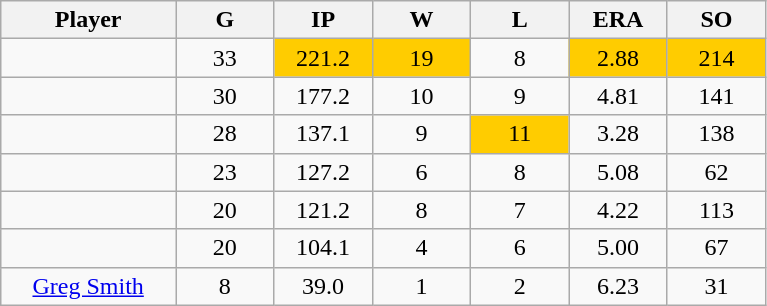<table class="wikitable sortable">
<tr>
<th bgcolor="#DDDDFF" width="16%">Player</th>
<th bgcolor="#DDDDFF" width="9%">G</th>
<th bgcolor="#DDDDFF" width="9%">IP</th>
<th bgcolor="#DDDDFF" width="9%">W</th>
<th bgcolor="#DDDDFF" width="9%">L</th>
<th bgcolor="#DDDDFF" width="9%">ERA</th>
<th bgcolor="#DDDDFF" width="9%">SO</th>
</tr>
<tr align="center">
<td></td>
<td>33</td>
<td bgcolor="#FFCC00">221.2</td>
<td bgcolor="#FFCC00">19</td>
<td>8</td>
<td bgcolor="#FFCC00">2.88</td>
<td bgcolor="#FFCC00">214</td>
</tr>
<tr align="center">
<td></td>
<td>30</td>
<td>177.2</td>
<td>10</td>
<td>9</td>
<td>4.81</td>
<td>141</td>
</tr>
<tr align="center">
<td></td>
<td>28</td>
<td>137.1</td>
<td>9</td>
<td bgcolor="#FFCC00">11</td>
<td>3.28</td>
<td>138</td>
</tr>
<tr align="center">
<td></td>
<td>23</td>
<td>127.2</td>
<td>6</td>
<td>8</td>
<td>5.08</td>
<td>62</td>
</tr>
<tr align="center">
<td></td>
<td>20</td>
<td>121.2</td>
<td>8</td>
<td>7</td>
<td>4.22</td>
<td>113</td>
</tr>
<tr align="center">
<td></td>
<td>20</td>
<td>104.1</td>
<td>4</td>
<td>6</td>
<td>5.00</td>
<td>67</td>
</tr>
<tr align="center">
<td><a href='#'>Greg Smith</a></td>
<td>8</td>
<td>39.0</td>
<td>1</td>
<td>2</td>
<td>6.23</td>
<td>31</td>
</tr>
</table>
